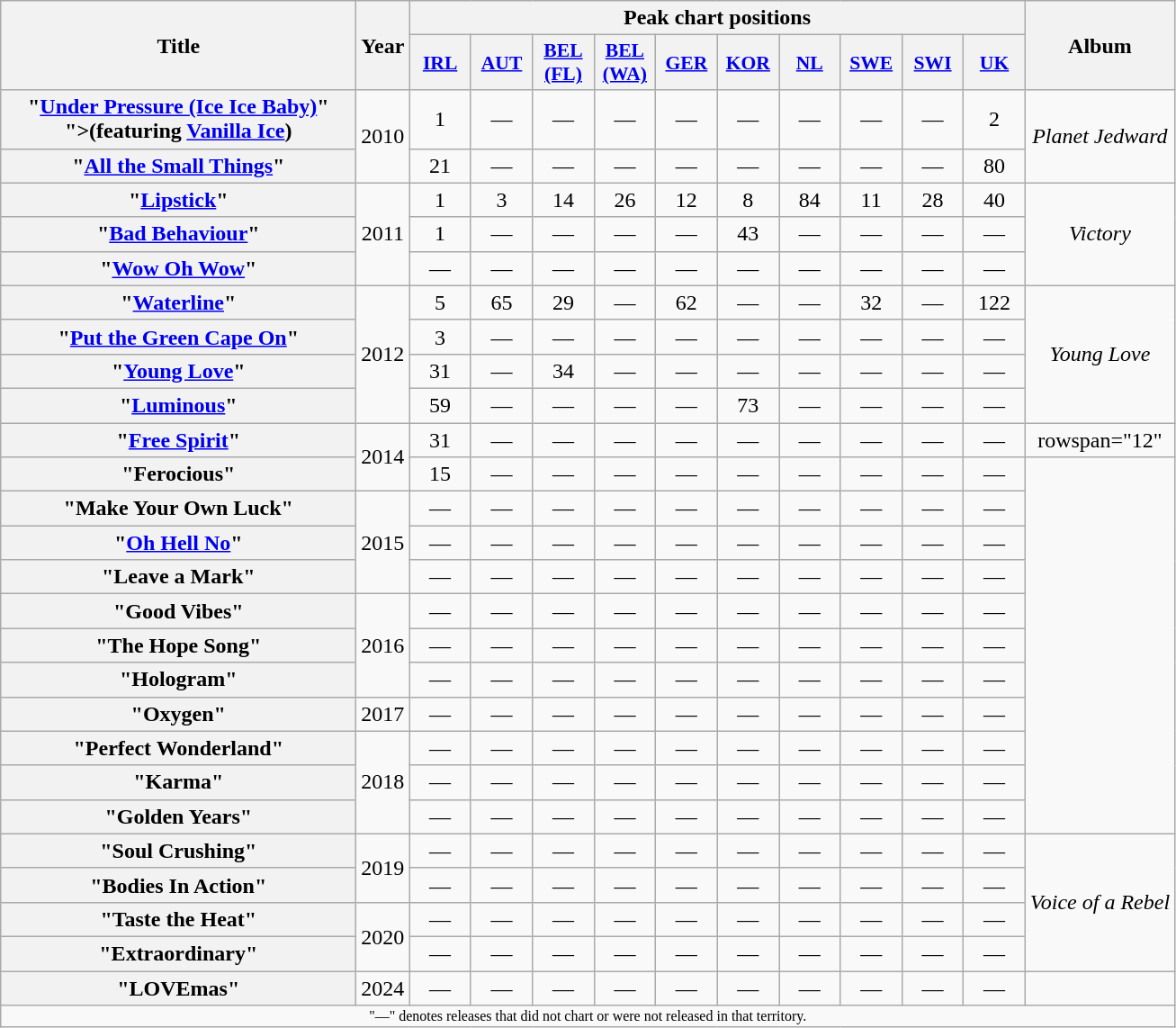<table class="wikitable plainrowheaders" style="text-align:center;" border="1">
<tr>
<th scope="col" rowspan="2" style="width:16em;">Title</th>
<th scope="col" rowspan="2" style="width:1em;">Year</th>
<th scope="col" colspan="10">Peak chart positions</th>
<th scope="col" rowspan="2">Album</th>
</tr>
<tr>
<th scope="col" style="width:2.7em;font-size:90%;"><a href='#'>IRL</a><br></th>
<th scope="col" style="width:2.7em;font-size:90%;"><a href='#'>AUT</a><br></th>
<th scope="col" style="width:2.7em;font-size:90%;"><a href='#'>BEL<br>(FL)</a><br></th>
<th scope="col" style="width:2.7em;font-size:90%;"><a href='#'>BEL<br>(WA)</a><br></th>
<th scope="col" style="width:2.7em;font-size:90%;"><a href='#'>GER</a><br></th>
<th scope="col" style="width:2.7em;font-size:90%;"><a href='#'>KOR</a><br></th>
<th scope="col" style="width:2.7em;font-size:90%;"><a href='#'>NL</a><br></th>
<th scope="col" style="width:2.7em;font-size:90%;"><a href='#'>SWE</a><br></th>
<th scope="col" style="width:2.7em;font-size:90%;"><a href='#'>SWI</a><br></th>
<th scope="col" style="width:2.7em;font-size:90%;"><a href='#'>UK</a><br></th>
</tr>
<tr>
<th scope="row">"<a href='#'>Under Pressure (Ice Ice Baby)</a>"<br><span>">(featuring <a href='#'>Vanilla Ice</a>)</span></th>
<td rowspan="2">2010</td>
<td>1</td>
<td>—</td>
<td>—</td>
<td>—</td>
<td>—</td>
<td>—</td>
<td>—</td>
<td>—</td>
<td>—</td>
<td>2</td>
<td rowspan="2"><em>Planet Jedward</em></td>
</tr>
<tr>
<th scope="row">"<a href='#'>All the Small Things</a>"</th>
<td>21</td>
<td>—</td>
<td>—</td>
<td>—</td>
<td>—</td>
<td>—</td>
<td>—</td>
<td>—</td>
<td>—</td>
<td>80</td>
</tr>
<tr>
<th scope="row">"<a href='#'>Lipstick</a>"</th>
<td rowspan="3">2011</td>
<td>1</td>
<td>3</td>
<td>14</td>
<td>26</td>
<td>12</td>
<td>8</td>
<td>84</td>
<td>11</td>
<td>28</td>
<td>40</td>
<td rowspan="3"><em>Victory</em></td>
</tr>
<tr>
<th scope="row">"<a href='#'>Bad Behaviour</a>"</th>
<td>1</td>
<td>—</td>
<td>—</td>
<td>—</td>
<td>—</td>
<td>43</td>
<td>—</td>
<td>—</td>
<td>—</td>
<td>—</td>
</tr>
<tr>
<th scope="row">"<a href='#'>Wow Oh Wow</a>"</th>
<td>—</td>
<td>—</td>
<td>—</td>
<td>—</td>
<td>—</td>
<td>—</td>
<td>—</td>
<td>—</td>
<td>—</td>
<td>—</td>
</tr>
<tr>
<th scope="row">"<a href='#'>Waterline</a>"</th>
<td rowspan="4">2012</td>
<td>5</td>
<td>65</td>
<td>29</td>
<td>—</td>
<td>62</td>
<td>—</td>
<td>—</td>
<td>32</td>
<td>—</td>
<td>122</td>
<td rowspan="4"><em>Young Love</em></td>
</tr>
<tr>
<th scope="row">"<a href='#'>Put the Green Cape On</a>"</th>
<td>3</td>
<td>—</td>
<td>—</td>
<td>—</td>
<td>—</td>
<td>—</td>
<td>—</td>
<td>—</td>
<td>—</td>
<td>—</td>
</tr>
<tr>
<th scope="row">"<a href='#'>Young Love</a>"</th>
<td>31</td>
<td>—</td>
<td>34</td>
<td>—</td>
<td>—</td>
<td>—</td>
<td>—</td>
<td>—</td>
<td>—</td>
<td>—</td>
</tr>
<tr>
<th scope="row">"<a href='#'>Luminous</a>"</th>
<td>59</td>
<td>—</td>
<td>—</td>
<td>—</td>
<td>—</td>
<td>73</td>
<td>—</td>
<td>—</td>
<td>—</td>
<td>—</td>
</tr>
<tr>
<th scope="row">"<a href='#'>Free Spirit</a>"</th>
<td rowspan="2">2014</td>
<td>31</td>
<td>—</td>
<td>—</td>
<td>—</td>
<td>—</td>
<td>—</td>
<td>—</td>
<td>—</td>
<td>—</td>
<td>—</td>
<td>rowspan="12" </td>
</tr>
<tr>
<th scope="row">"Ferocious"</th>
<td>15</td>
<td>—</td>
<td>—</td>
<td>—</td>
<td>—</td>
<td>—</td>
<td>—</td>
<td>—</td>
<td>—</td>
<td>—</td>
</tr>
<tr>
<th scope="row">"Make Your Own Luck"</th>
<td rowspan="3">2015</td>
<td>—</td>
<td>—</td>
<td>—</td>
<td>—</td>
<td>—</td>
<td>—</td>
<td>—</td>
<td>—</td>
<td>—</td>
<td>—</td>
</tr>
<tr>
<th scope="row">"<a href='#'>Oh Hell No</a>"</th>
<td>—</td>
<td>—</td>
<td>—</td>
<td>—</td>
<td>—</td>
<td>—</td>
<td>—</td>
<td>—</td>
<td>—</td>
<td>—</td>
</tr>
<tr>
<th scope="row">"Leave a Mark"</th>
<td>—</td>
<td>—</td>
<td>—</td>
<td>—</td>
<td>—</td>
<td>—</td>
<td>—</td>
<td>—</td>
<td>—</td>
<td>—</td>
</tr>
<tr>
<th scope="row">"Good Vibes"</th>
<td rowspan="3">2016</td>
<td>—</td>
<td>—</td>
<td>—</td>
<td>—</td>
<td>—</td>
<td>—</td>
<td>—</td>
<td>—</td>
<td>—</td>
<td>—</td>
</tr>
<tr>
<th scope="row">"The Hope Song"</th>
<td>—</td>
<td>—</td>
<td>—</td>
<td>—</td>
<td>—</td>
<td>—</td>
<td>—</td>
<td>—</td>
<td>—</td>
<td>—</td>
</tr>
<tr>
<th scope="row">"Hologram"</th>
<td>—</td>
<td>—</td>
<td>—</td>
<td>—</td>
<td>—</td>
<td>—</td>
<td>—</td>
<td>—</td>
<td>—</td>
<td>—</td>
</tr>
<tr>
<th scope="row">"Oxygen"</th>
<td>2017</td>
<td>—</td>
<td>—</td>
<td>—</td>
<td>—</td>
<td>—</td>
<td>—</td>
<td>—</td>
<td>—</td>
<td>—</td>
<td>—</td>
</tr>
<tr>
<th scope="row">"Perfect Wonderland"</th>
<td rowspan="3">2018</td>
<td>—</td>
<td>—</td>
<td>—</td>
<td>—</td>
<td>—</td>
<td>—</td>
<td>—</td>
<td>—</td>
<td>—</td>
<td>—</td>
</tr>
<tr>
<th scope="row">"Karma"</th>
<td>—</td>
<td>—</td>
<td>—</td>
<td>—</td>
<td>—</td>
<td>—</td>
<td>—</td>
<td>—</td>
<td>—</td>
<td>—</td>
</tr>
<tr>
<th scope="row">"Golden Years"</th>
<td>—</td>
<td>—</td>
<td>—</td>
<td>—</td>
<td>—</td>
<td>—</td>
<td>—</td>
<td>—</td>
<td>—</td>
<td>—</td>
</tr>
<tr>
<th scope="row">"Soul Crushing"</th>
<td rowspan="2">2019</td>
<td>—</td>
<td>—</td>
<td>—</td>
<td>—</td>
<td>—</td>
<td>—</td>
<td>—</td>
<td>—</td>
<td>—</td>
<td>—</td>
<td rowspan="4"><em>Voice of a Rebel</em></td>
</tr>
<tr>
<th scope="row">"Bodies In Action"</th>
<td>—</td>
<td>—</td>
<td>—</td>
<td>—</td>
<td>—</td>
<td>—</td>
<td>—</td>
<td>—</td>
<td>—</td>
<td>—</td>
</tr>
<tr>
<th scope="row">"Taste the Heat"</th>
<td rowspan="2">2020</td>
<td>—</td>
<td>—</td>
<td>—</td>
<td>—</td>
<td>—</td>
<td>—</td>
<td>—</td>
<td>—</td>
<td>—</td>
<td>—</td>
</tr>
<tr>
<th scope="row">"Extraordinary"</th>
<td>—</td>
<td>—</td>
<td>—</td>
<td>—</td>
<td>—</td>
<td>—</td>
<td>—</td>
<td>—</td>
<td>—</td>
<td>—</td>
</tr>
<tr>
<th scope="row">"LOVEmas"</th>
<td>2024</td>
<td>—</td>
<td>—</td>
<td>—</td>
<td>—</td>
<td>—</td>
<td>—</td>
<td>—</td>
<td>—</td>
<td>—</td>
<td>—</td>
<td></td>
</tr>
<tr>
<td colspan="13" align="center" style="font-size:8pt">"—" denotes releases that did not chart or were not released in that territory.</td>
</tr>
</table>
